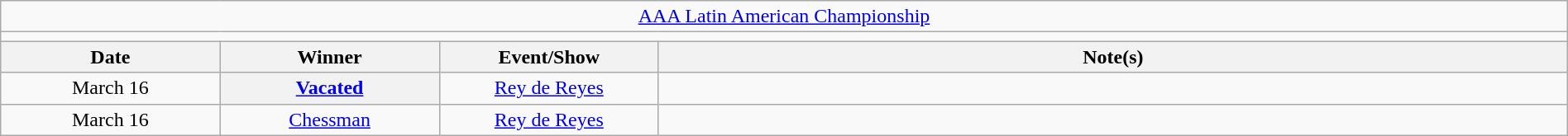<table class="wikitable" style="text-align:center; width:100%;">
<tr>
<td colspan="5"><a href='#'>AAA Latin American Championship</a></td>
</tr>
<tr>
<td colspan="5"><strong></strong></td>
</tr>
<tr>
<th width="14%">Date</th>
<th width="14%">Winner</th>
<th width="14%">Event/Show</th>
<th width="58%">Note(s)</th>
</tr>
<tr>
<td>March 16</td>
<th><a href='#'>Vacated</a></th>
<td><a href='#'>Rey de Reyes</a></td>
<td align="left"></td>
</tr>
<tr>
<td>March 16</td>
<td><a href='#'>Chessman</a></td>
<td><a href='#'>Rey de Reyes</a></td>
<td align="left"></td>
</tr>
</table>
